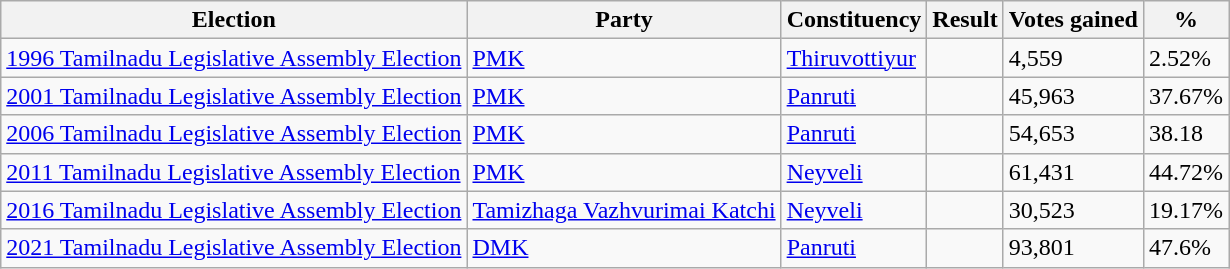<table class="wikitable sortable">
<tr>
<th>Election</th>
<th>Party</th>
<th>Constituency</th>
<th>Result</th>
<th>Votes gained</th>
<th>%</th>
</tr>
<tr>
<td><a href='#'>1996 Tamilnadu Legislative Assembly Election</a></td>
<td><a href='#'>PMK</a></td>
<td><a href='#'>Thiruvottiyur</a></td>
<td></td>
<td>4,559</td>
<td>2.52%</td>
</tr>
<tr>
<td><a href='#'>2001 Tamilnadu Legislative Assembly Election</a></td>
<td><a href='#'>PMK</a></td>
<td><a href='#'>Panruti</a></td>
<td></td>
<td>45,963</td>
<td>37.67%</td>
</tr>
<tr>
<td><a href='#'>2006 Tamilnadu Legislative Assembly Election</a></td>
<td><a href='#'>PMK</a></td>
<td><a href='#'>Panruti</a></td>
<td></td>
<td>54,653</td>
<td>38.18</td>
</tr>
<tr>
<td><a href='#'>2011 Tamilnadu Legislative Assembly Election</a></td>
<td><a href='#'>PMK</a></td>
<td><a href='#'>Neyveli</a></td>
<td></td>
<td>61,431</td>
<td>44.72%</td>
</tr>
<tr>
<td><a href='#'>2016 Tamilnadu Legislative Assembly Election</a></td>
<td><a href='#'>Tamizhaga Vazhvurimai Katchi</a></td>
<td><a href='#'>Neyveli</a></td>
<td></td>
<td>30,523</td>
<td>19.17%</td>
</tr>
<tr>
<td><a href='#'>2021 Tamilnadu Legislative Assembly Election</a></td>
<td><a href='#'>DMK</a></td>
<td><a href='#'>Panruti</a></td>
<td></td>
<td>93,801</td>
<td>47.6%</td>
</tr>
</table>
